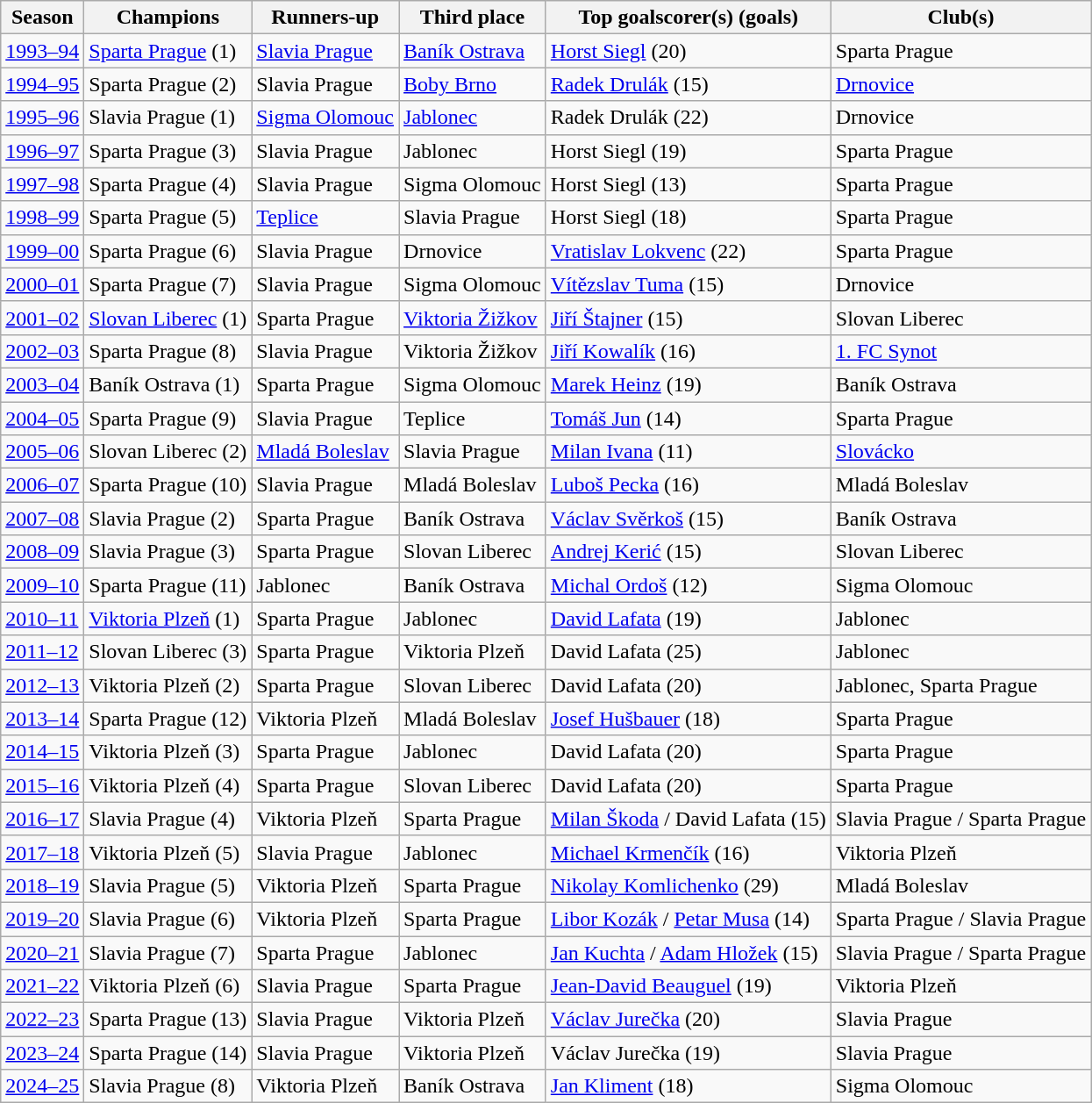<table class="wikitable">
<tr>
<th>Season</th>
<th>Champions</th>
<th>Runners-up</th>
<th>Third place</th>
<th>Top goalscorer(s) (goals)</th>
<th>Club(s)</th>
</tr>
<tr>
<td><a href='#'>1993–94</a></td>
<td><a href='#'>Sparta Prague</a> (1)</td>
<td><a href='#'>Slavia Prague</a></td>
<td><a href='#'>Baník Ostrava</a></td>
<td><a href='#'>Horst Siegl</a> (20)</td>
<td>Sparta Prague</td>
</tr>
<tr>
<td><a href='#'>1994–95</a></td>
<td>Sparta Prague (2)</td>
<td>Slavia Prague</td>
<td><a href='#'>Boby Brno</a></td>
<td><a href='#'>Radek Drulák</a> (15)</td>
<td><a href='#'>Drnovice</a></td>
</tr>
<tr>
<td><a href='#'>1995–96</a></td>
<td>Slavia Prague (1)</td>
<td><a href='#'>Sigma Olomouc</a></td>
<td><a href='#'>Jablonec</a></td>
<td>Radek Drulák (22)</td>
<td>Drnovice</td>
</tr>
<tr>
<td><a href='#'>1996–97</a></td>
<td>Sparta Prague (3)</td>
<td>Slavia Prague</td>
<td>Jablonec</td>
<td>Horst Siegl (19)</td>
<td>Sparta Prague</td>
</tr>
<tr>
<td><a href='#'>1997–98</a></td>
<td>Sparta Prague (4)</td>
<td>Slavia Prague</td>
<td>Sigma Olomouc</td>
<td>Horst Siegl (13)</td>
<td>Sparta Prague</td>
</tr>
<tr>
<td><a href='#'>1998–99</a></td>
<td>Sparta Prague (5)</td>
<td><a href='#'>Teplice</a></td>
<td>Slavia Prague</td>
<td>Horst Siegl (18)</td>
<td>Sparta Prague</td>
</tr>
<tr>
<td><a href='#'>1999–00</a></td>
<td>Sparta Prague (6)</td>
<td>Slavia Prague</td>
<td>Drnovice</td>
<td><a href='#'>Vratislav Lokvenc</a> (22)</td>
<td>Sparta Prague</td>
</tr>
<tr>
<td><a href='#'>2000–01</a></td>
<td>Sparta Prague (7)</td>
<td>Slavia Prague</td>
<td>Sigma Olomouc</td>
<td><a href='#'>Vítězslav Tuma</a> (15)</td>
<td>Drnovice</td>
</tr>
<tr>
<td><a href='#'>2001–02</a></td>
<td><a href='#'>Slovan Liberec</a> (1)</td>
<td>Sparta Prague</td>
<td><a href='#'>Viktoria Žižkov</a></td>
<td><a href='#'>Jiří Štajner</a> (15)</td>
<td>Slovan Liberec</td>
</tr>
<tr>
<td><a href='#'>2002–03</a></td>
<td>Sparta Prague (8)</td>
<td>Slavia Prague</td>
<td>Viktoria Žižkov</td>
<td><a href='#'>Jiří Kowalík</a> (16)</td>
<td><a href='#'>1. FC Synot</a></td>
</tr>
<tr>
<td><a href='#'>2003–04</a></td>
<td>Baník Ostrava (1)</td>
<td>Sparta Prague</td>
<td>Sigma Olomouc</td>
<td><a href='#'>Marek Heinz</a> (19)</td>
<td>Baník Ostrava</td>
</tr>
<tr>
<td><a href='#'>2004–05</a></td>
<td>Sparta Prague (9)</td>
<td>Slavia Prague</td>
<td>Teplice</td>
<td><a href='#'>Tomáš Jun</a> (14)</td>
<td>Sparta Prague</td>
</tr>
<tr>
<td><a href='#'>2005–06</a></td>
<td>Slovan Liberec (2)</td>
<td><a href='#'>Mladá Boleslav</a></td>
<td>Slavia Prague</td>
<td> <a href='#'>Milan Ivana</a> (11)</td>
<td><a href='#'>Slovácko</a></td>
</tr>
<tr>
<td><a href='#'>2006–07</a></td>
<td>Sparta Prague (10)</td>
<td>Slavia Prague</td>
<td>Mladá Boleslav</td>
<td><a href='#'>Luboš Pecka</a> (16)</td>
<td>Mladá Boleslav</td>
</tr>
<tr>
<td><a href='#'>2007–08</a></td>
<td>Slavia Prague (2)</td>
<td>Sparta Prague</td>
<td>Baník Ostrava</td>
<td><a href='#'>Václav Svěrkoš</a> (15)</td>
<td>Baník Ostrava</td>
</tr>
<tr>
<td><a href='#'>2008–09</a></td>
<td>Slavia Prague (3)</td>
<td>Sparta Prague</td>
<td>Slovan Liberec</td>
<td> <a href='#'>Andrej Kerić</a> (15)</td>
<td>Slovan Liberec</td>
</tr>
<tr>
<td><a href='#'>2009–10</a></td>
<td>Sparta Prague (11)</td>
<td>Jablonec</td>
<td>Baník Ostrava</td>
<td><a href='#'>Michal Ordoš</a> (12)</td>
<td>Sigma Olomouc</td>
</tr>
<tr>
<td><a href='#'>2010–11</a></td>
<td><a href='#'>Viktoria Plzeň</a> (1)</td>
<td>Sparta Prague</td>
<td>Jablonec</td>
<td><a href='#'>David Lafata</a> (19)</td>
<td>Jablonec</td>
</tr>
<tr>
<td><a href='#'>2011–12</a></td>
<td>Slovan Liberec (3)</td>
<td>Sparta Prague</td>
<td>Viktoria Plzeň</td>
<td>David Lafata (25)</td>
<td>Jablonec</td>
</tr>
<tr>
<td><a href='#'>2012–13</a></td>
<td>Viktoria Plzeň (2)</td>
<td>Sparta Prague</td>
<td>Slovan Liberec</td>
<td>David Lafata (20)</td>
<td>Jablonec, Sparta Prague</td>
</tr>
<tr>
<td><a href='#'>2013–14</a></td>
<td>Sparta Prague (12)</td>
<td>Viktoria Plzeň</td>
<td>Mladá Boleslav</td>
<td><a href='#'>Josef Hušbauer</a> (18)</td>
<td>Sparta Prague</td>
</tr>
<tr>
<td><a href='#'>2014–15</a></td>
<td>Viktoria Plzeň (3)</td>
<td>Sparta Prague</td>
<td>Jablonec</td>
<td>David Lafata (20)</td>
<td>Sparta Prague</td>
</tr>
<tr>
<td><a href='#'>2015–16</a></td>
<td>Viktoria Plzeň (4)</td>
<td>Sparta Prague</td>
<td>Slovan Liberec</td>
<td>David Lafata (20)</td>
<td>Sparta Prague</td>
</tr>
<tr>
<td><a href='#'>2016–17</a></td>
<td>Slavia Prague (4)</td>
<td>Viktoria Plzeň</td>
<td>Sparta Prague</td>
<td><a href='#'>Milan Škoda</a> / David Lafata (15)</td>
<td>Slavia Prague / Sparta Prague</td>
</tr>
<tr>
<td><a href='#'>2017–18</a></td>
<td>Viktoria Plzeň (5)</td>
<td>Slavia Prague</td>
<td>Jablonec</td>
<td><a href='#'>Michael Krmenčík</a> (16)</td>
<td>Viktoria Plzeň</td>
</tr>
<tr>
<td><a href='#'>2018–19</a></td>
<td>Slavia Prague (5)</td>
<td>Viktoria Plzeň</td>
<td>Sparta Prague</td>
<td> <a href='#'>Nikolay Komlichenko</a> (29)</td>
<td>Mladá Boleslav</td>
</tr>
<tr>
<td><a href='#'>2019–20</a></td>
<td>Slavia Prague (6)</td>
<td>Viktoria Plzeň</td>
<td>Sparta Prague</td>
<td><a href='#'>Libor Kozák</a> /  <a href='#'>Petar Musa</a> (14)</td>
<td>Sparta Prague / Slavia Prague</td>
</tr>
<tr>
<td><a href='#'>2020–21</a></td>
<td>Slavia Prague (7)</td>
<td>Sparta Prague</td>
<td>Jablonec</td>
<td><a href='#'>Jan Kuchta</a> / <a href='#'>Adam Hložek</a> (15)</td>
<td>Slavia Prague / Sparta Prague</td>
</tr>
<tr>
<td><a href='#'>2021–22</a></td>
<td>Viktoria Plzeň (6)</td>
<td>Slavia Prague</td>
<td>Sparta Prague</td>
<td> <a href='#'>Jean-David Beauguel</a> (19)</td>
<td>Viktoria Plzeň</td>
</tr>
<tr>
<td><a href='#'>2022–23</a></td>
<td>Sparta Prague (13)</td>
<td>Slavia Prague</td>
<td>Viktoria Plzeň</td>
<td><a href='#'>Václav Jurečka</a> (20)</td>
<td>Slavia Prague</td>
</tr>
<tr>
<td><a href='#'>2023–24</a></td>
<td>Sparta Prague (14)</td>
<td>Slavia Prague</td>
<td>Viktoria Plzeň</td>
<td>Václav Jurečka (19)</td>
<td>Slavia Prague</td>
</tr>
<tr>
<td><a href='#'>2024–25</a></td>
<td>Slavia Prague (8)</td>
<td>Viktoria Plzeň</td>
<td>Baník Ostrava</td>
<td><a href='#'>Jan Kliment</a> (18)</td>
<td>Sigma Olomouc</td>
</tr>
</table>
